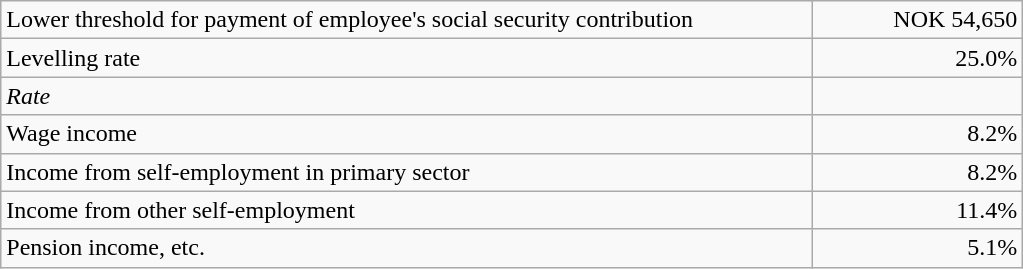<table class="wikitable">
<tr>
<td style="width:400pt; text-align:left;">Lower threshold for payment of employee's social security contribution</td>
<td style="width:100pt; text-align:right;">NOK 54,650</td>
</tr>
<tr>
<td align=left>Levelling rate</td>
<td align=right>25.0%</td>
</tr>
<tr>
<td align=left><em>Rate</em></td>
<td align=right></td>
</tr>
<tr>
<td align=left>Wage income</td>
<td align=right>8.2%</td>
</tr>
<tr>
<td align=left>Income from self-employment in primary sector</td>
<td align=right>8.2%</td>
</tr>
<tr>
<td align=left>Income from other self-employment</td>
<td align=right>11.4%</td>
</tr>
<tr>
<td align=left>Pension income, etc.</td>
<td align=right>5.1%</td>
</tr>
</table>
